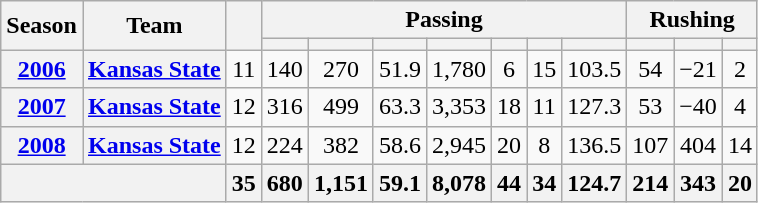<table class="wikitable" style="text-align:center;">
<tr>
<th rowspan="2">Season</th>
<th rowspan="2">Team</th>
<th rowspan="2"></th>
<th colspan="7">Passing</th>
<th colspan="3">Rushing</th>
</tr>
<tr>
<th></th>
<th></th>
<th></th>
<th></th>
<th></th>
<th></th>
<th></th>
<th></th>
<th></th>
<th></th>
</tr>
<tr>
<th><a href='#'>2006</a></th>
<th><a href='#'>Kansas State</a></th>
<td>11</td>
<td>140</td>
<td>270</td>
<td>51.9</td>
<td>1,780</td>
<td>6</td>
<td>15</td>
<td>103.5</td>
<td>54</td>
<td>−21</td>
<td>2</td>
</tr>
<tr>
<th><a href='#'>2007</a></th>
<th><a href='#'>Kansas State</a></th>
<td>12</td>
<td>316</td>
<td>499</td>
<td>63.3</td>
<td>3,353</td>
<td>18</td>
<td>11</td>
<td>127.3</td>
<td>53</td>
<td>−40</td>
<td>4</td>
</tr>
<tr>
<th><a href='#'>2008</a></th>
<th><a href='#'>Kansas State</a></th>
<td>12</td>
<td>224</td>
<td>382</td>
<td>58.6</td>
<td>2,945</td>
<td>20</td>
<td>8</td>
<td>136.5</td>
<td>107</td>
<td>404</td>
<td>14</td>
</tr>
<tr>
<th colspan="2"></th>
<th>35</th>
<th>680</th>
<th>1,151</th>
<th>59.1</th>
<th>8,078</th>
<th>44</th>
<th>34</th>
<th>124.7</th>
<th>214</th>
<th>343</th>
<th>20</th>
</tr>
</table>
